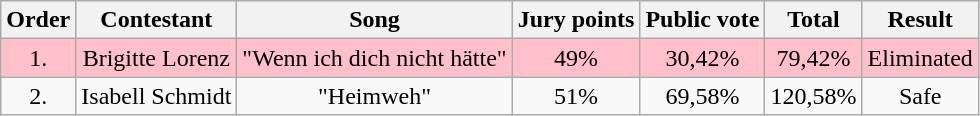<table class="wikitable sortable" style="text-align: center; width: auto;">
<tr class="hintergrundfarbe5">
<th>Order</th>
<th>Contestant</th>
<th>Song</th>
<th>Jury points</th>
<th>Public vote</th>
<th>Total</th>
<th>Result</th>
</tr>
<tr bgcolor=pink>
<td>1.</td>
<td>Brigitte Lorenz</td>
<td>"Wenn ich dich nicht hätte"</td>
<td>49%</td>
<td>30,42%</td>
<td>79,42%</td>
<td>Eliminated</td>
</tr>
<tr>
<td>2.</td>
<td>Isabell Schmidt</td>
<td>"Heimweh"</td>
<td>51%</td>
<td>69,58%</td>
<td>120,58%</td>
<td>Safe</td>
</tr>
</table>
